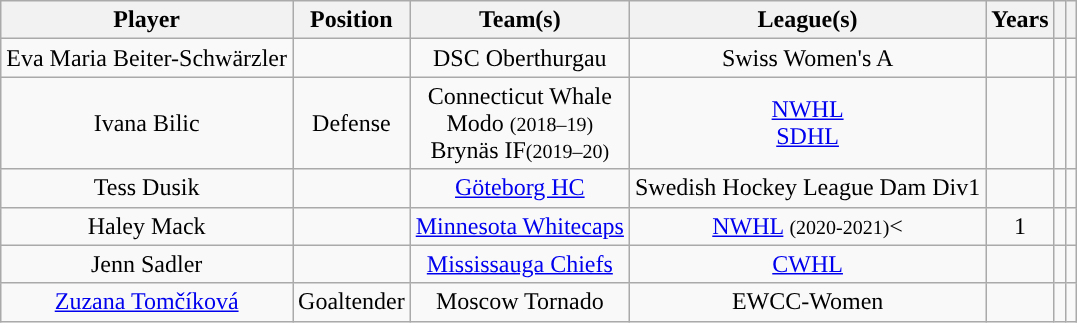<table class="wikitable sortable">
<tr>
<th>Player</th>
<th>Position</th>
<th>Team(s)</th>
<th>League(s)</th>
<th>Years</th>
<th><a href='#'></a></th>
<th><a href='#'></a></th>
</tr>
<tr align="center" bgcolor=>
<td>Eva Maria Beiter-Schwärzler</td>
<td></td>
<td>DSC Oberthurgau</td>
<td>Swiss Women's A</td>
<td></td>
<td></td>
<td></td>
</tr>
<tr align="center" bgcolor=>
<td>Ivana Bilic</td>
<td>Defense</td>
<td>Connecticut Whale<br>Modo <small>(2018–19)</small><br>Brynäs IF<small>(2019–20)</small></td>
<td><a href='#'>NWHL</a> <br><a href='#'>SDHL</a></td>
<td></td>
<td></td>
<td></td>
</tr>
<tr align="center" bgcolor=>
<td>Tess Dusik</td>
<td></td>
<td><a href='#'>Göteborg HC</a></td>
<td>Swedish Hockey League Dam Div1</td>
<td></td>
<td></td>
<td></td>
</tr>
<tr align="center" bgcolor=>
<td>Haley Mack</td>
<td></td>
<td><a href='#'>Minnesota Whitecaps</a></td>
<td><a href='#'>NWHL</a> <small>(2020-2021)</small><</td>
<td>1</td>
<td></td>
<td></td>
</tr>
<tr align="center" bgcolor="">
<td>Jenn Sadler</td>
<td></td>
<td><a href='#'>Mississauga Chiefs</a></td>
<td><a href='#'>CWHL</a></td>
<td></td>
<td></td>
<td></td>
</tr>
<tr align="center" bgcolor="">
<td><a href='#'>Zuzana Tomčíková</a></td>
<td>Goaltender</td>
<td>Moscow Tornado</td>
<td>EWCC-Women</td>
<td></td>
<td></td>
<td></td>
</tr>
</table>
